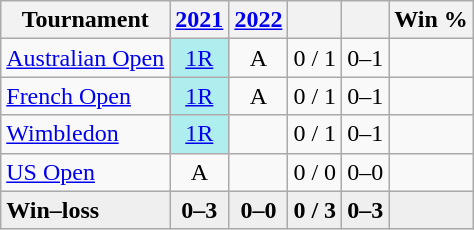<table class="wikitable" style=text-align:center>
<tr>
<th>Tournament</th>
<th><a href='#'>2021</a></th>
<th><a href='#'>2022</a></th>
<th></th>
<th></th>
<th>Win %</th>
</tr>
<tr>
<td align=left><a href='#'>Australian Open</a></td>
<td bgcolor=afeeee><a href='#'>1R</a></td>
<td>A</td>
<td>0 / 1</td>
<td>0–1</td>
<td></td>
</tr>
<tr>
<td align=left><a href='#'>French Open</a></td>
<td bgcolor=afeeee><a href='#'>1R</a></td>
<td>A</td>
<td>0 / 1</td>
<td>0–1</td>
<td></td>
</tr>
<tr>
<td align=left><a href='#'>Wimbledon</a></td>
<td bgcolor=afeeee><a href='#'>1R</a></td>
<td></td>
<td>0 / 1</td>
<td>0–1</td>
<td></td>
</tr>
<tr>
<td align=left><a href='#'>US Open</a></td>
<td>A</td>
<td></td>
<td>0 / 0</td>
<td>0–0</td>
<td></td>
</tr>
<tr style=background:#efefef;font-weight:bold>
<td align=left>Win–loss</td>
<td>0–3</td>
<td>0–0</td>
<td>0 / 3</td>
<td>0–3</td>
<td></td>
</tr>
</table>
